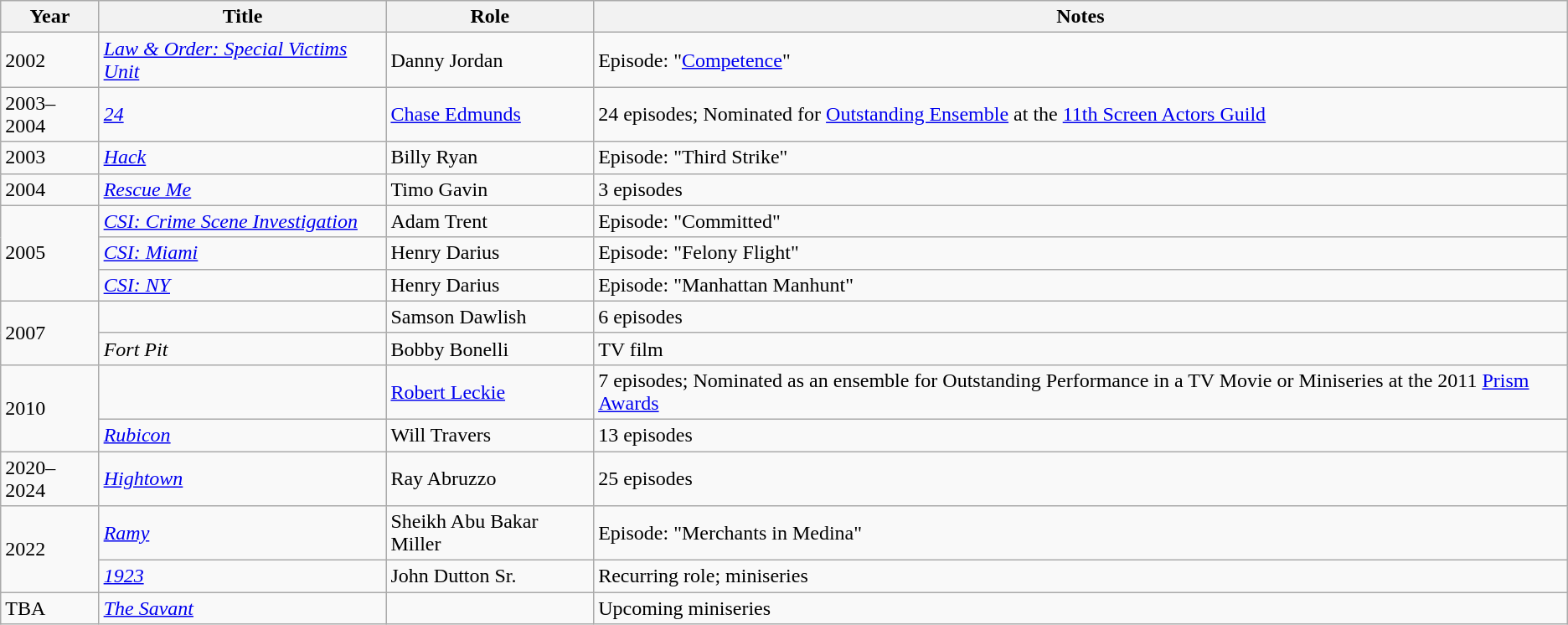<table class="wikitable sortable">
<tr>
<th>Year</th>
<th>Title</th>
<th>Role</th>
<th>Notes</th>
</tr>
<tr>
<td>2002</td>
<td class=nowrap><em><a href='#'>Law & Order: Special Victims Unit</a></em></td>
<td>Danny Jordan</td>
<td>Episode: "<a href='#'>Competence</a>"</td>
</tr>
<tr>
<td class=nowrap>2003–2004</td>
<td><em><a href='#'>24</a></em></td>
<td><a href='#'>Chase Edmunds</a></td>
<td>24 episodes; Nominated for <a href='#'>Outstanding Ensemble</a> at the <a href='#'>11th Screen Actors Guild</a></td>
</tr>
<tr>
<td>2003</td>
<td><em><a href='#'>Hack</a></em></td>
<td>Billy Ryan</td>
<td>Episode: "Third Strike"</td>
</tr>
<tr>
<td>2004</td>
<td><em><a href='#'>Rescue Me</a></em></td>
<td>Timo Gavin</td>
<td>3 episodes</td>
</tr>
<tr>
<td rowspan="3">2005</td>
<td class=nowrap><em><a href='#'>CSI: Crime Scene Investigation</a></em></td>
<td>Adam Trent</td>
<td>Episode: "Committed"</td>
</tr>
<tr>
<td><em><a href='#'>CSI: Miami</a></em></td>
<td>Henry Darius</td>
<td>Episode: "Felony Flight"</td>
</tr>
<tr>
<td><em><a href='#'>CSI: NY</a></em></td>
<td>Henry Darius</td>
<td>Episode: "Manhattan Manhunt"</td>
</tr>
<tr>
<td rowspan="2">2007</td>
<td><em></em></td>
<td>Samson Dawlish</td>
<td>6 episodes</td>
</tr>
<tr>
<td><em>Fort Pit</em></td>
<td>Bobby Bonelli</td>
<td>TV film</td>
</tr>
<tr>
<td rowspan="2">2010</td>
<td><em></em></td>
<td><a href='#'>Robert Leckie</a></td>
<td>7 episodes; Nominated as an ensemble for Outstanding Performance in a TV Movie or Miniseries at the 2011 <a href='#'>Prism Awards</a></td>
</tr>
<tr>
<td><em><a href='#'>Rubicon</a></em></td>
<td>Will Travers</td>
<td>13 episodes</td>
</tr>
<tr>
<td>2020–2024</td>
<td><em><a href='#'>Hightown</a></em></td>
<td>Ray Abruzzo</td>
<td>25 episodes</td>
</tr>
<tr>
<td rowspan="2">2022</td>
<td><em><a href='#'>Ramy</a></em></td>
<td>Sheikh Abu Bakar Miller</td>
<td>Episode: "Merchants in Medina"</td>
</tr>
<tr>
<td><em><a href='#'>1923</a></em></td>
<td>John Dutton Sr.</td>
<td>Recurring role; miniseries</td>
</tr>
<tr>
<td>TBA</td>
<td><em><a href='#'>The Savant</a></em></td>
<td></td>
<td>Upcoming miniseries</td>
</tr>
</table>
